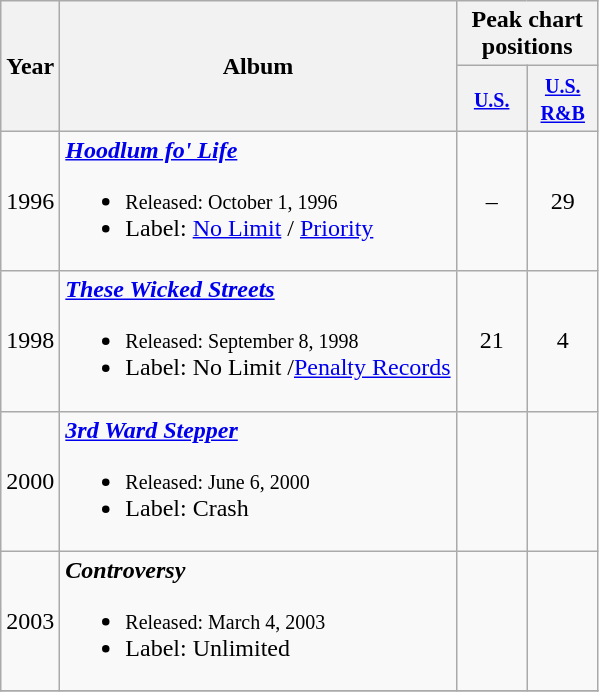<table class="wikitable">
<tr>
<th rowspan="2">Year</th>
<th rowspan="2">Album</th>
<th colspan="2">Peak chart positions</th>
</tr>
<tr>
<th width=40><small><a href='#'>U.S.</a></small></th>
<th width=40><small><a href='#'>U.S. R&B</a></small></th>
</tr>
<tr>
<td>1996</td>
<td><strong><em><a href='#'>Hoodlum fo' Life</a></em></strong><br><ul><li><small>Released: October 1, 1996</small></li><li>Label: <a href='#'>No Limit</a> / <a href='#'>Priority</a></li></ul></td>
<td align="center">–</td>
<td align="center">29</td>
</tr>
<tr>
<td>1998</td>
<td><strong><em><a href='#'>These Wicked Streets</a></em></strong><br><ul><li><small>Released: September 8, 1998</small></li><li>Label: No Limit /<a href='#'>Penalty Records</a></li></ul></td>
<td align="center">21</td>
<td align="center">4</td>
</tr>
<tr>
<td>2000</td>
<td><strong><em><a href='#'>3rd Ward Stepper</a></em></strong><br><ul><li><small>Released: June 6, 2000</small></li><li>Label: Crash</li></ul></td>
<td align="center"></td>
<td align="center"></td>
</tr>
<tr>
<td>2003</td>
<td><strong><em>Controversy</em></strong><br><ul><li><small>Released: March 4, 2003</small></li><li>Label: Unlimited</li></ul></td>
<td align="center"></td>
<td align="center"></td>
</tr>
<tr>
</tr>
</table>
